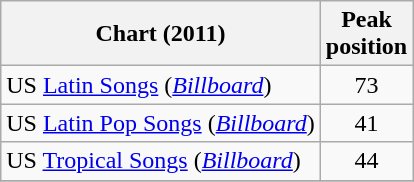<table class="wikitable sortable plainrowheaders">
<tr>
<th align="center">Chart (2011)</th>
<th align="center">Peak<br>position</th>
</tr>
<tr>
<td align="left">US <a href='#'>Latin Songs</a> (<em><a href='#'>Billboard</a></em>)</td>
<td style="text-align:center;">73</td>
</tr>
<tr>
<td align="left">US <a href='#'>Latin Pop Songs</a> (<em><a href='#'>Billboard</a></em>)</td>
<td style="text-align:center;">41</td>
</tr>
<tr>
<td align="left">US <a href='#'>Tropical Songs</a> (<em><a href='#'>Billboard</a></em>)</td>
<td style="text-align:center;">44</td>
</tr>
<tr>
</tr>
</table>
